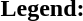<table class="toccolours" style="font-size:100%; white-space:nowrap;">
<tr>
<td><strong>Legend:</strong></td>
<td>      </td>
</tr>
<tr>
<td></td>
</tr>
<tr>
<td></td>
</tr>
<tr>
<td></td>
</tr>
</table>
